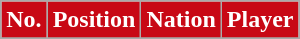<table class="wikitable sortable">
<tr>
<th style="background:#c80815; color:#fff;" scope="col">No.</th>
<th style="background:#c80815; color:#fff;" scope="col">Position</th>
<th style="background:#c80815; color:#fff;" scope="col">Nation</th>
<th style="background:#c80815; color:#fff;" scope="col">Player</th>
</tr>
<tr>
</tr>
</table>
